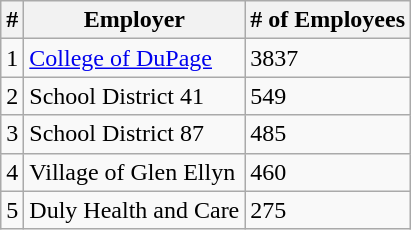<table class="wikitable">
<tr>
<th>#</th>
<th>Employer</th>
<th># of Employees</th>
</tr>
<tr>
<td>1</td>
<td><a href='#'>College of DuPage</a></td>
<td>3837</td>
</tr>
<tr>
<td>2</td>
<td>School District 41</td>
<td>549</td>
</tr>
<tr>
<td>3</td>
<td>School District 87</td>
<td>485</td>
</tr>
<tr>
<td>4</td>
<td>Village of Glen Ellyn</td>
<td>460</td>
</tr>
<tr>
<td>5</td>
<td>Duly Health and Care</td>
<td>275</td>
</tr>
</table>
